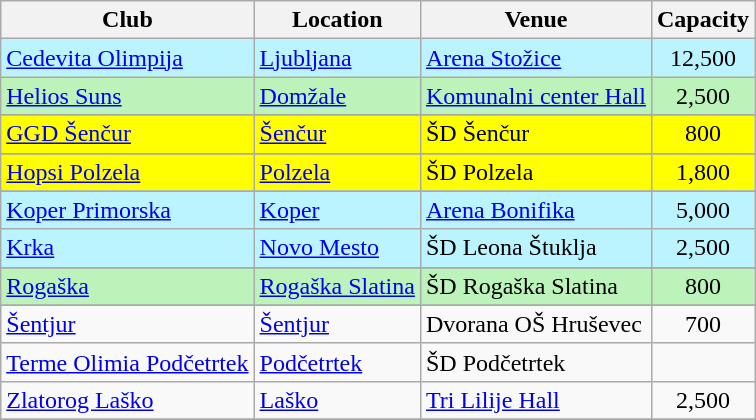<table class="wikitable sortable">
<tr>
<th>Club</th>
<th>Location</th>
<th>Venue</th>
<th>Capacity</th>
</tr>
<tr bgcolor="#bbf3ff">
<td><a href='#'>Cedevita Olimpija</a></td>
<td><a href='#'>Ljubljana</a></td>
<td><a href='#'>Arena Stožice</a></td>
<td align="center">12,500</td>
</tr>
<tr bgcolor="#bbf3bb">
<td><a href='#'>Helios Suns</a></td>
<td><a href='#'>Domžale</a></td>
<td><a href='#'>Komunalni center Hall</a></td>
<td align="center">2,500</td>
</tr>
<tr>
</tr>
<tr bgcolor="yellow">
<td><a href='#'>GGD Šenčur</a></td>
<td><a href='#'>Šenčur</a></td>
<td>ŠD Šenčur</td>
<td align="center">800</td>
</tr>
<tr>
</tr>
<tr bgcolor="yellow">
<td><a href='#'>Hopsi Polzela</a></td>
<td><a href='#'>Polzela</a></td>
<td>ŠD Polzela</td>
<td align="center">1,800</td>
</tr>
<tr>
</tr>
<tr bgcolor="#bbf3ff">
<td><a href='#'>Koper Primorska</a></td>
<td><a href='#'>Koper</a></td>
<td><a href='#'>Arena Bonifika</a></td>
<td align="center">5,000</td>
</tr>
<tr bgcolor="#bbf3ff">
<td><a href='#'>Krka</a></td>
<td><a href='#'>Novo Mesto</a></td>
<td>ŠD Leona Štuklja</td>
<td align="center">2,500</td>
</tr>
<tr>
</tr>
<tr>
</tr>
<tr bgcolor="#bbf3bb">
<td><a href='#'>Rogaška</a></td>
<td><a href='#'>Rogaška Slatina</a></td>
<td>ŠD Rogaška Slatina</td>
<td align="center">800</td>
</tr>
<tr>
</tr>
<tr>
<td><a href='#'>Šentjur</a></td>
<td><a href='#'>Šentjur</a></td>
<td>Dvorana OŠ Hruševec</td>
<td align="center">700</td>
</tr>
<tr>
<td><a href='#'>Terme Olimia Podčetrtek</a></td>
<td><a href='#'>Podčetrtek</a></td>
<td>ŠD Podčetrtek</td>
<td align="center"></td>
</tr>
<tr>
<td><a href='#'>Zlatorog Laško</a></td>
<td><a href='#'>Laško</a></td>
<td><a href='#'>Tri Lilije Hall</a></td>
<td align="center">2,500</td>
</tr>
<tr>
</tr>
</table>
